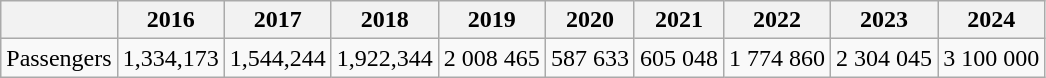<table class="wikitable">
<tr>
<th></th>
<th>2016</th>
<th>2017</th>
<th>2018</th>
<th>2019</th>
<th>2020</th>
<th>2021</th>
<th>2022</th>
<th>2023</th>
<th>2024</th>
</tr>
<tr>
<td>Passengers</td>
<td>1,334,173</td>
<td>1,544,244</td>
<td>1,922,344</td>
<td>2 008 465</td>
<td>587 633</td>
<td>605 048</td>
<td>1 774 860</td>
<td>2 304 045</td>
<td>3 100 000</td>
</tr>
</table>
